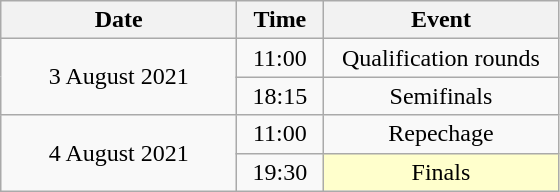<table class = "wikitable" style="text-align:center;">
<tr>
<th width=150>Date</th>
<th width=50>Time</th>
<th width=150>Event</th>
</tr>
<tr>
<td rowspan=2>3 August 2021</td>
<td>11:00</td>
<td>Qualification rounds</td>
</tr>
<tr>
<td>18:15</td>
<td>Semifinals</td>
</tr>
<tr>
<td rowspan=2>4 August 2021</td>
<td>11:00</td>
<td>Repechage</td>
</tr>
<tr>
<td>19:30</td>
<td bgcolor=ffffcc>Finals</td>
</tr>
</table>
